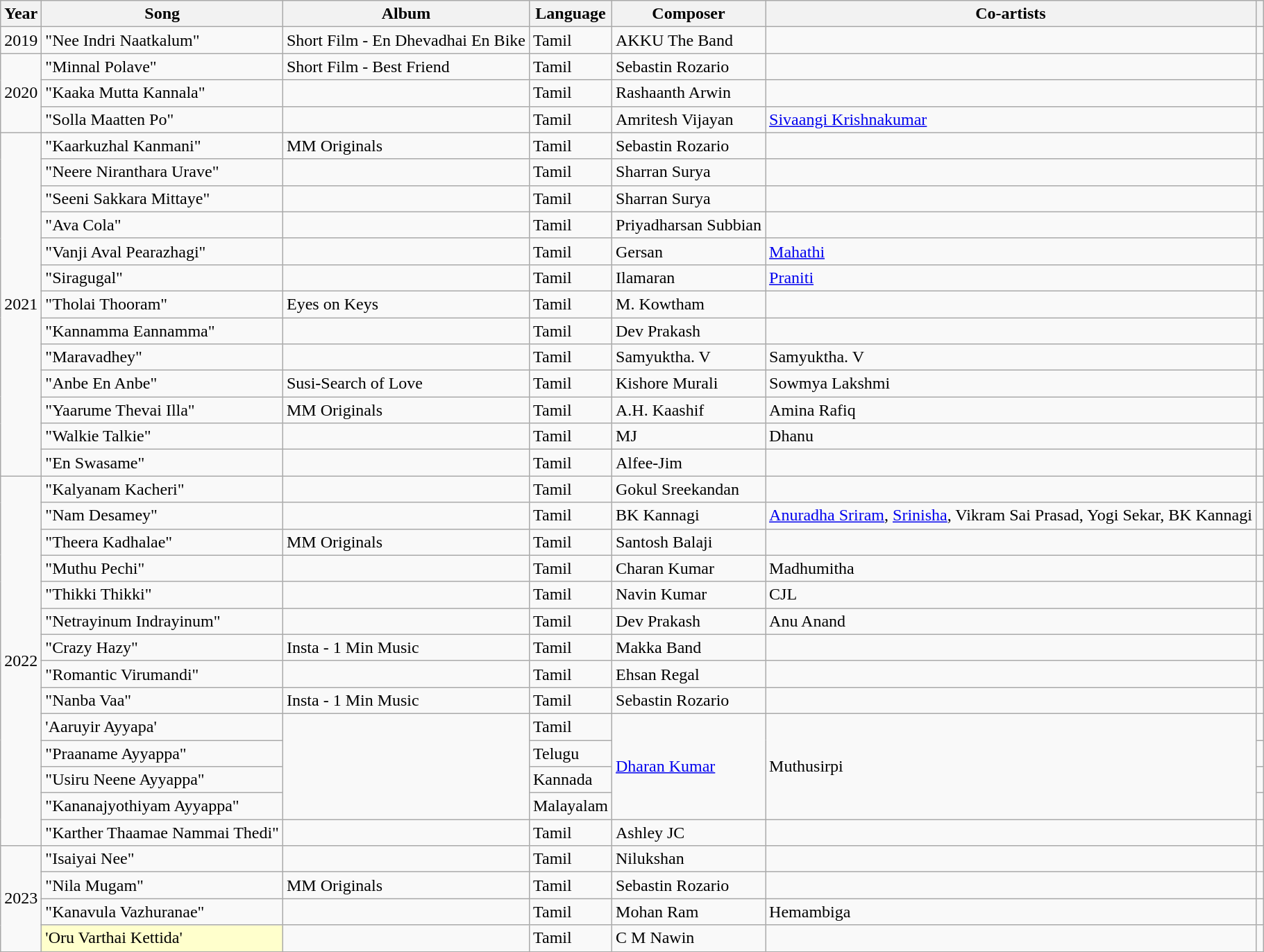<table class="wikitable">
<tr>
<th>Year</th>
<th>Song</th>
<th>Album</th>
<th>Language</th>
<th>Composer</th>
<th>Co-artists</th>
<th></th>
</tr>
<tr>
<td>2019</td>
<td>"Nee Indri Naatkalum"</td>
<td>Short Film - En Dhevadhai En Bike</td>
<td>Tamil</td>
<td>AKKU The Band</td>
<td></td>
<td></td>
</tr>
<tr>
<td rowspan="3">2020</td>
<td>"Minnal Polave"</td>
<td>Short Film - Best Friend</td>
<td>Tamil</td>
<td>Sebastin Rozario</td>
<td></td>
<td></td>
</tr>
<tr>
<td>"Kaaka Mutta Kannala"</td>
<td></td>
<td>Tamil</td>
<td>Rashaanth Arwin</td>
<td></td>
<td></td>
</tr>
<tr>
<td>"Solla Maatten Po"</td>
<td></td>
<td>Tamil</td>
<td>Amritesh Vijayan</td>
<td><a href='#'>Sivaangi Krishnakumar</a></td>
<td></td>
</tr>
<tr>
<td rowspan="13">2021</td>
<td>"Kaarkuzhal Kanmani"</td>
<td>MM Originals</td>
<td>Tamil</td>
<td>Sebastin Rozario</td>
<td></td>
<td></td>
</tr>
<tr>
<td>"Neere Niranthara Urave"</td>
<td></td>
<td>Tamil</td>
<td>Sharran Surya</td>
<td></td>
<td></td>
</tr>
<tr>
<td>"Seeni Sakkara Mittaye"</td>
<td></td>
<td>Tamil</td>
<td>Sharran Surya</td>
<td></td>
<td></td>
</tr>
<tr>
<td>"Ava Cola"</td>
<td></td>
<td>Tamil</td>
<td>Priyadharsan Subbian</td>
<td></td>
<td></td>
</tr>
<tr>
<td>"Vanji Aval Pearazhagi"</td>
<td></td>
<td>Tamil</td>
<td>Gersan</td>
<td><a href='#'>Mahathi</a></td>
<td></td>
</tr>
<tr>
<td>"Siragugal"</td>
<td></td>
<td>Tamil</td>
<td>Ilamaran</td>
<td><a href='#'>Praniti</a></td>
<td></td>
</tr>
<tr>
<td>"Tholai Thooram"</td>
<td>Eyes on Keys</td>
<td>Tamil</td>
<td>M. Kowtham</td>
<td></td>
<td></td>
</tr>
<tr>
<td>"Kannamma Eannamma"</td>
<td></td>
<td>Tamil</td>
<td>Dev Prakash</td>
<td></td>
<td></td>
</tr>
<tr>
<td>"Maravadhey"</td>
<td></td>
<td>Tamil</td>
<td>Samyuktha. V</td>
<td>Samyuktha. V</td>
<td></td>
</tr>
<tr>
<td>"Anbe En Anbe"</td>
<td>Susi-Search of Love</td>
<td>Tamil</td>
<td>Kishore Murali</td>
<td>Sowmya Lakshmi</td>
<td></td>
</tr>
<tr>
<td>"Yaarume Thevai Illa"</td>
<td>MM Originals</td>
<td>Tamil</td>
<td>A.H. Kaashif</td>
<td>Amina Rafiq</td>
<td></td>
</tr>
<tr>
<td>"Walkie Talkie"</td>
<td></td>
<td>Tamil</td>
<td>MJ</td>
<td>Dhanu</td>
<td></td>
</tr>
<tr>
<td>"En Swasame"</td>
<td></td>
<td>Tamil</td>
<td>Alfee-Jim</td>
<td></td>
<td></td>
</tr>
<tr>
<td rowspan="14">2022</td>
<td>"Kalyanam Kacheri"</td>
<td></td>
<td>Tamil</td>
<td>Gokul Sreekandan</td>
<td></td>
<td></td>
</tr>
<tr>
<td>"Nam Desamey"</td>
<td></td>
<td>Tamil</td>
<td>BK Kannagi</td>
<td><a href='#'>Anuradha Sriram</a>,  <a href='#'>Srinisha</a>, Vikram Sai Prasad, Yogi Sekar, BK Kannagi</td>
<td></td>
</tr>
<tr>
<td>"Theera Kadhalae"</td>
<td>MM Originals</td>
<td>Tamil</td>
<td>Santosh Balaji</td>
<td></td>
<td></td>
</tr>
<tr>
<td>"Muthu Pechi"</td>
<td></td>
<td>Tamil</td>
<td>Charan Kumar</td>
<td>Madhumitha</td>
<td></td>
</tr>
<tr>
<td>"Thikki Thikki"</td>
<td></td>
<td>Tamil</td>
<td>Navin Kumar</td>
<td>CJL</td>
<td></td>
</tr>
<tr>
<td>"Netrayinum Indrayinum"</td>
<td></td>
<td>Tamil</td>
<td>Dev Prakash</td>
<td>Anu Anand</td>
<td></td>
</tr>
<tr>
<td>"Crazy Hazy"</td>
<td>Insta - 1 Min Music</td>
<td>Tamil</td>
<td>Makka Band</td>
<td></td>
<td></td>
</tr>
<tr>
<td>"Romantic Virumandi"</td>
<td></td>
<td>Tamil</td>
<td>Ehsan Regal</td>
<td></td>
<td></td>
</tr>
<tr>
<td>"Nanba Vaa"</td>
<td>Insta - 1 Min Music</td>
<td>Tamil</td>
<td>Sebastin Rozario</td>
<td></td>
<td></td>
</tr>
<tr>
<td>'Aaruyir Ayyapa'</td>
<td rowspan="4"></td>
<td>Tamil</td>
<td rowspan="4"><a href='#'>Dharan Kumar</a></td>
<td rowspan="4">Muthusirpi</td>
<td></td>
</tr>
<tr>
<td>"Praaname Ayyappa"</td>
<td>Telugu</td>
<td></td>
</tr>
<tr>
<td>"Usiru Neene Ayyappa"</td>
<td>Kannada</td>
<td></td>
</tr>
<tr>
<td>"Kananajyothiyam Ayyappa"</td>
<td>Malayalam</td>
<td></td>
</tr>
<tr>
<td>"Karther Thaamae Nammai Thedi"</td>
<td></td>
<td>Tamil</td>
<td>Ashley JC</td>
<td></td>
<td></td>
</tr>
<tr>
<td rowspan="4">2023</td>
<td>"Isaiyai Nee"</td>
<td></td>
<td>Tamil</td>
<td>Nilukshan</td>
<td></td>
<td></td>
</tr>
<tr>
<td>"Nila Mugam"</td>
<td>MM Originals</td>
<td>Tamil</td>
<td>Sebastin Rozario</td>
<td></td>
<td></td>
</tr>
<tr>
<td>"Kanavula Vazhuranae"</td>
<td></td>
<td>Tamil</td>
<td>Mohan Ram</td>
<td>Hemambiga</td>
<td></td>
</tr>
<tr>
<td style="background:#ffc;">'Oru Varthai Kettida' </td>
<td></td>
<td>Tamil</td>
<td>C M Nawin</td>
<td></td>
<td></td>
</tr>
<tr>
</tr>
</table>
